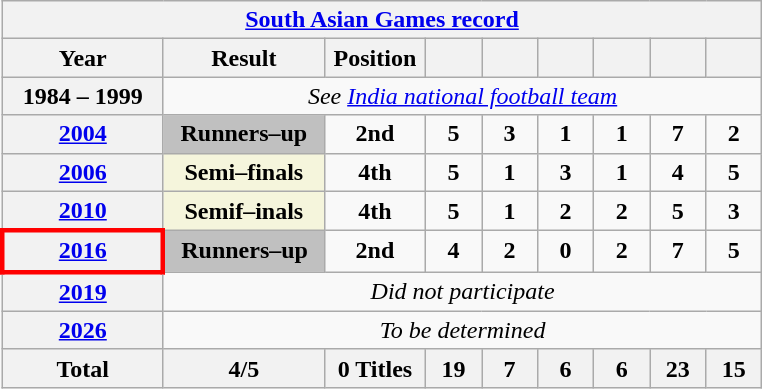<table class="wikitable collapsible" style="text-align: center;">
<tr>
<th colspan=9 style="background:color: #0000FF;"><a href='#'>South Asian Games record</a></th>
</tr>
<tr>
<th style="width:100px;">Year</th>
<th style="width:100px;">Result</th>
<th style="width:60px;">Position</th>
<th style="width:30px;"></th>
<th style="width:30px;"></th>
<th style="width:30px;"></th>
<th style="width:30px;"></th>
<th style="width:30px;"></th>
<th style="width:30px;"></th>
</tr>
<tr>
<th scope=row>1984 – 1999</th>
<td colspan=8><em>See <a href='#'>India national football team</a></em></td>
</tr>
<tr>
<th scope=row> <strong><a href='#'>2004</a></strong></th>
<td style="background:silver;"><strong>Runners–up</strong></td>
<td><strong>2nd</strong></td>
<td><strong>5</strong></td>
<td><strong>3</strong></td>
<td><strong>1</strong></td>
<td><strong>1</strong></td>
<td><strong>7</strong></td>
<td><strong>2</strong></td>
</tr>
<tr>
<th scope=row> <a href='#'>2006</a></th>
<td style="background-color: beige;"><strong>Semi–finals</strong></td>
<td><strong>4th</strong></td>
<td><strong>5</strong></td>
<td><strong>1</strong></td>
<td><strong>3</strong></td>
<td><strong>1</strong></td>
<td><strong>4</strong></td>
<td><strong>5</strong></td>
</tr>
<tr>
<th scope=row> <a href='#'>2010</a></th>
<td style="background-color: beige;"><strong>Semif–inals</strong></td>
<td><strong>4th</strong></td>
<td><strong>5</strong></td>
<td><strong>1</strong></td>
<td><strong>2</strong></td>
<td><strong>2</strong></td>
<td><strong>5</strong></td>
<td><strong>3</strong></td>
</tr>
<tr>
<th scope=row style="border: 3px solid red"> <strong><a href='#'>2016</a></strong></th>
<td style="background:silver;"><strong>Runners–up</strong></td>
<td><strong>2nd</strong></td>
<td><strong>4</strong></td>
<td><strong>2</strong></td>
<td><strong>0</strong></td>
<td><strong>2</strong></td>
<td><strong>7</strong></td>
<td><strong>5</strong></td>
</tr>
<tr>
<th scope=row> <a href='#'>2019</a></th>
<td colspan=8><em>Did not participate</em></td>
</tr>
<tr>
<th scope=row> <a href='#'>2026</a></th>
<td colspan=8><em>To be determined</em></td>
</tr>
<tr>
<th>Total</th>
<th>4/5</th>
<th>0 Titles</th>
<th>19</th>
<th>7</th>
<th>6</th>
<th>6</th>
<th>23</th>
<th>15</th>
</tr>
</table>
